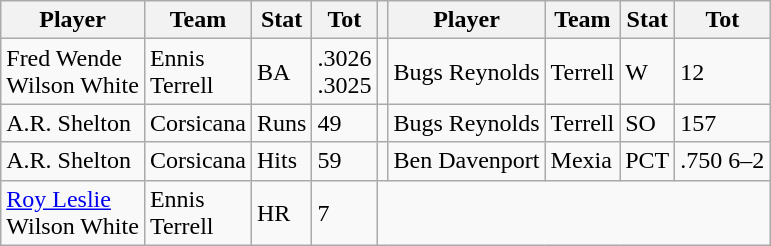<table class="wikitable">
<tr>
<th>Player</th>
<th>Team</th>
<th>Stat</th>
<th>Tot</th>
<th></th>
<th>Player</th>
<th>Team</th>
<th>Stat</th>
<th>Tot</th>
</tr>
<tr>
<td>Fred Wende<br>Wilson White</td>
<td>Ennis<br>Terrell</td>
<td>BA</td>
<td>.3026<br>.3025</td>
<td></td>
<td>Bugs Reynolds</td>
<td>Terrell</td>
<td>W</td>
<td>12</td>
</tr>
<tr>
<td>A.R. Shelton</td>
<td>Corsicana</td>
<td>Runs</td>
<td>49</td>
<td></td>
<td>Bugs Reynolds</td>
<td>Terrell</td>
<td>SO</td>
<td>157</td>
</tr>
<tr>
<td>A.R. Shelton</td>
<td>Corsicana</td>
<td>Hits</td>
<td>59</td>
<td></td>
<td>Ben Davenport</td>
<td>Mexia</td>
<td>PCT</td>
<td>.750 6–2</td>
</tr>
<tr>
<td><a href='#'>Roy Leslie</a><br>Wilson White</td>
<td>Ennis<br>Terrell</td>
<td>HR</td>
<td>7</td>
</tr>
</table>
